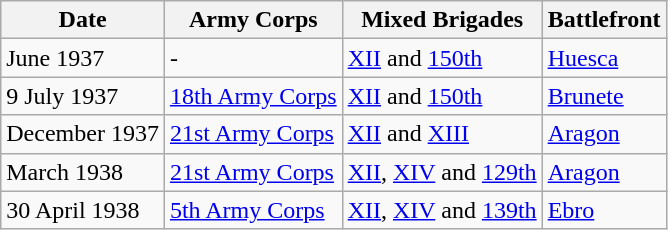<table class="wikitable">
<tr>
<th>Date</th>
<th>Army Corps</th>
<th>Mixed Brigades</th>
<th>Battlefront</th>
</tr>
<tr>
<td>June 1937</td>
<td>-</td>
<td><a href='#'>XII</a> and <a href='#'>150th</a></td>
<td><a href='#'>Huesca</a></td>
</tr>
<tr>
<td>9 July 1937</td>
<td><a href='#'>18th Army Corps</a></td>
<td><a href='#'>XII</a> and <a href='#'>150th</a></td>
<td><a href='#'>Brunete</a></td>
</tr>
<tr>
<td>December 1937</td>
<td><a href='#'>21st Army Corps</a></td>
<td><a href='#'>XII</a> and <a href='#'>XIII</a></td>
<td><a href='#'>Aragon</a></td>
</tr>
<tr>
<td>March 1938</td>
<td><a href='#'>21st Army Corps</a></td>
<td><a href='#'>XII</a>, <a href='#'>XIV</a> and <a href='#'>129th</a></td>
<td><a href='#'>Aragon</a></td>
</tr>
<tr>
<td>30 April 1938</td>
<td><a href='#'>5th Army Corps</a></td>
<td><a href='#'>XII</a>, <a href='#'>XIV</a> and <a href='#'>139th</a></td>
<td><a href='#'>Ebro</a></td>
</tr>
</table>
